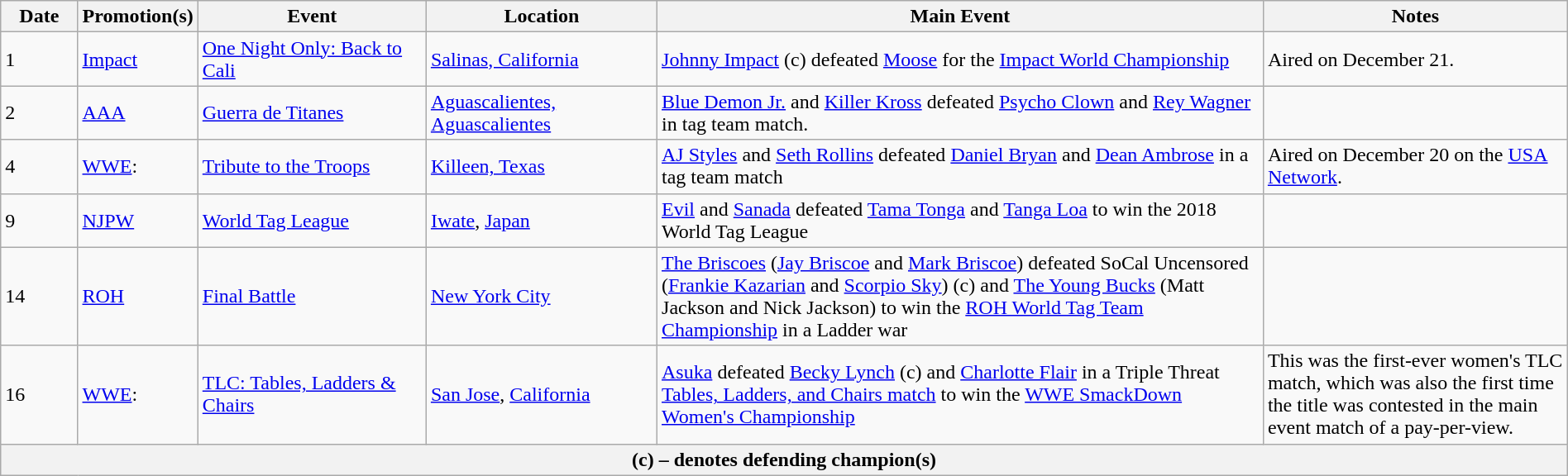<table class="wikitable" style="width:100%;">
<tr>
<th width=5%>Date</th>
<th width=5%>Promotion(s)</th>
<th style="width:15%;">Event</th>
<th style="width:15%;">Location</th>
<th style="width:40%;">Main Event</th>
<th style="width:20%;">Notes</th>
</tr>
<tr>
<td>1</td>
<td><a href='#'>Impact</a></td>
<td><a href='#'>One Night Only: Back to Cali</a></td>
<td><a href='#'>Salinas, California</a></td>
<td><a href='#'>Johnny Impact</a> (c) defeated <a href='#'>Moose</a> for the <a href='#'>Impact World Championship</a></td>
<td>Aired on December 21.</td>
</tr>
<tr>
<td>2</td>
<td><a href='#'>AAA</a></td>
<td><a href='#'>Guerra de Titanes</a></td>
<td><a href='#'>Aguascalientes, Aguascalientes</a></td>
<td><a href='#'>Blue Demon Jr.</a> and <a href='#'>Killer Kross</a> defeated <a href='#'>Psycho Clown</a> and <a href='#'>Rey Wagner</a> in tag team match.</td>
<td></td>
</tr>
<tr>
<td>4</td>
<td><a href='#'>WWE</a>:<br></td>
<td><a href='#'>Tribute to the Troops</a></td>
<td><a href='#'>Killeen, Texas</a></td>
<td><a href='#'>AJ Styles</a> and <a href='#'>Seth Rollins</a> defeated <a href='#'>Daniel Bryan</a> and <a href='#'>Dean Ambrose</a> in a tag team match</td>
<td>Aired on December 20 on the <a href='#'>USA Network</a>.</td>
</tr>
<tr>
<td>9</td>
<td><a href='#'>NJPW</a></td>
<td><a href='#'>World Tag League</a></td>
<td><a href='#'>Iwate</a>, <a href='#'>Japan</a></td>
<td><a href='#'>Evil</a> and <a href='#'>Sanada</a> defeated <a href='#'>Tama Tonga</a> and <a href='#'>Tanga Loa</a> to win the 2018 World Tag League</td>
<td></td>
</tr>
<tr>
<td>14</td>
<td><a href='#'>ROH</a></td>
<td><a href='#'>Final Battle</a></td>
<td><a href='#'>New York City</a></td>
<td><a href='#'>The Briscoes</a> (<a href='#'>Jay Briscoe</a> and <a href='#'>Mark Briscoe</a>) defeated SoCal Uncensored (<a href='#'>Frankie Kazarian</a> and <a href='#'>Scorpio Sky</a>) (c) and <a href='#'>The Young Bucks</a> (Matt Jackson and Nick Jackson) to win the <a href='#'>ROH World Tag Team Championship</a> in a Ladder war</td>
<td></td>
</tr>
<tr>
<td>16</td>
<td><a href='#'>WWE</a>:<br></td>
<td><a href='#'>TLC: Tables, Ladders & Chairs</a></td>
<td><a href='#'>San Jose</a>, <a href='#'>California</a></td>
<td><a href='#'>Asuka</a> defeated <a href='#'>Becky Lynch</a> (c) and <a href='#'>Charlotte Flair</a> in a Triple Threat <a href='#'>Tables, Ladders, and Chairs match</a> to win the <a href='#'>WWE SmackDown Women's Championship</a></td>
<td>This was the first-ever women's TLC match, which was also the first time the title was contested in the main event match of a pay-per-view.</td>
</tr>
<tr>
<th colspan="6">(c) – denotes defending champion(s)</th>
</tr>
</table>
